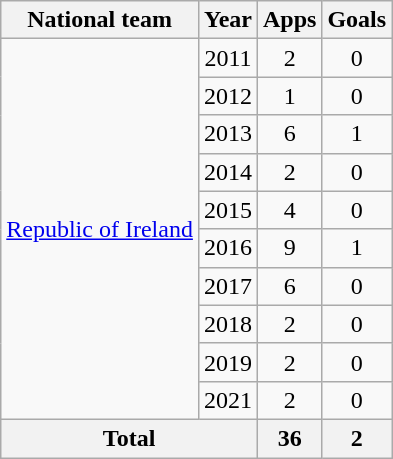<table class=wikitable style=text-align:center>
<tr>
<th>National team</th>
<th>Year</th>
<th>Apps</th>
<th>Goals</th>
</tr>
<tr>
<td rowspan=10><a href='#'>Republic of Ireland</a></td>
<td>2011</td>
<td>2</td>
<td>0</td>
</tr>
<tr>
<td>2012</td>
<td>1</td>
<td>0</td>
</tr>
<tr>
<td>2013</td>
<td>6</td>
<td>1</td>
</tr>
<tr>
<td>2014</td>
<td>2</td>
<td>0</td>
</tr>
<tr>
<td>2015</td>
<td>4</td>
<td>0</td>
</tr>
<tr>
<td>2016</td>
<td>9</td>
<td>1</td>
</tr>
<tr>
<td>2017</td>
<td>6</td>
<td>0</td>
</tr>
<tr>
<td>2018</td>
<td>2</td>
<td>0</td>
</tr>
<tr>
<td>2019</td>
<td>2</td>
<td>0</td>
</tr>
<tr>
<td>2021</td>
<td>2</td>
<td>0</td>
</tr>
<tr>
<th colspan=2>Total</th>
<th>36</th>
<th>2</th>
</tr>
</table>
